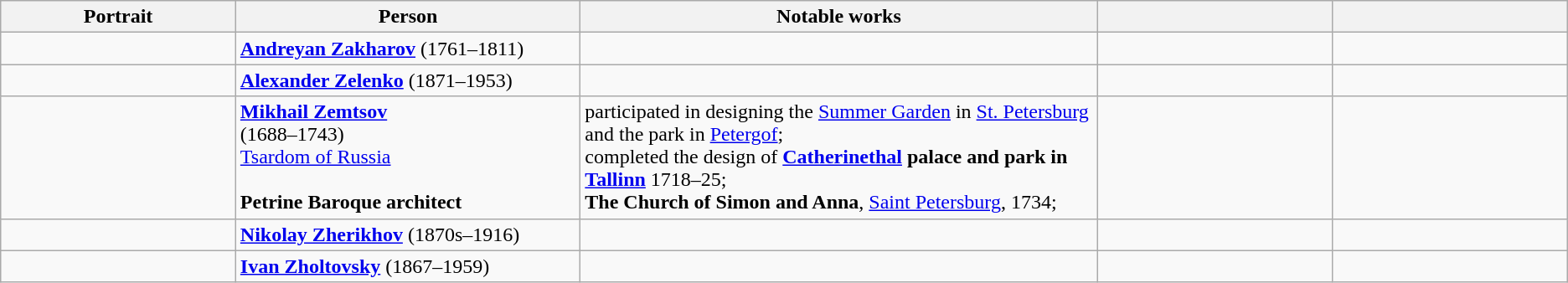<table class="wikitable">
<tr ">
<th style="width:15%;">Portrait</th>
<th style="width:22%;">Person</th>
<th style="width:33%;">Notable works</th>
<th style="width:15%;"></th>
<th style="width:15%;"></th>
</tr>
<tr>
<td></td>
<td><strong><a href='#'>Andreyan Zakharov</a></strong> (1761–1811)<br></td>
<td></td>
<td></td>
<td></td>
</tr>
<tr>
<td></td>
<td><strong><a href='#'>Alexander Zelenko</a></strong> (1871–1953)<br></td>
<td></td>
<td></td>
<td></td>
</tr>
<tr>
<td></td>
<td><strong><a href='#'>Mikhail Zemtsov</a></strong><br> (1688–1743)<br> <a href='#'>Tsardom of Russia</a><br><br><strong>Petrine Baroque architect</strong></td>
<td>participated in designing the <a href='#'>Summer Garden</a> in <a href='#'>St. Petersburg</a> and the park in <a href='#'>Petergof</a>;<br>completed the design of <strong><a href='#'>Catherinethal</a> palace and park in <a href='#'>Tallinn</a></strong> 1718–25;<br><strong>The Church of Simon and Annа</strong>, <a href='#'>Saint Petersburg</a>, 1734;<br></td>
<td></td>
<td></td>
</tr>
<tr>
<td></td>
<td><strong><a href='#'>Nikolay Zherikhov</a></strong> (1870s–1916)</td>
<td></td>
<td></td>
<td></td>
</tr>
<tr>
<td></td>
<td><strong><a href='#'>Ivan Zholtovsky</a></strong> (1867–1959)</td>
<td></td>
<td></td>
<td></td>
</tr>
</table>
